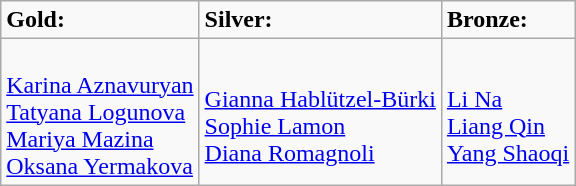<table class="wikitable">
<tr>
<td !align="center"><strong>Gold:</strong> </td>
<td !align="center"><strong>Silver:</strong> </td>
<td !align="center"><strong>Bronze:</strong> </td>
</tr>
<tr>
<td> <br> <a href='#'>Karina Aznavuryan</a><br><a href='#'>Tatyana Logunova</a> <br><a href='#'>Mariya Mazina</a><br> <a href='#'>Oksana Yermakova</a></td>
<td><br><a href='#'>Gianna Hablützel-Bürki</a><br> <a href='#'>Sophie Lamon</a><br> <a href='#'>Diana Romagnoli</a></td>
<td> <br> <a href='#'>Li Na</a><br> <a href='#'>Liang Qin</a><br> <a href='#'>Yang Shaoqi</a></td>
</tr>
</table>
